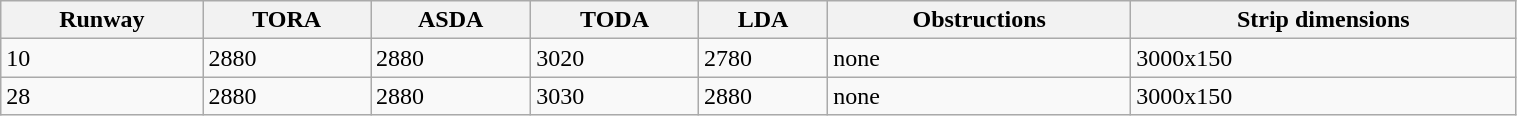<table class="wikitable" width="80%" ;">
<tr>
<th>Runway</th>
<th>TORA</th>
<th>ASDA</th>
<th>TODA</th>
<th>LDA</th>
<th>Obstructions</th>
<th>Strip dimensions</th>
</tr>
<tr>
<td>10</td>
<td>2880</td>
<td>2880</td>
<td>3020</td>
<td>2780</td>
<td>none</td>
<td>3000x150 </td>
</tr>
<tr>
<td>28</td>
<td>2880</td>
<td>2880</td>
<td>3030</td>
<td>2880</td>
<td>none</td>
<td>3000x150 </td>
</tr>
</table>
